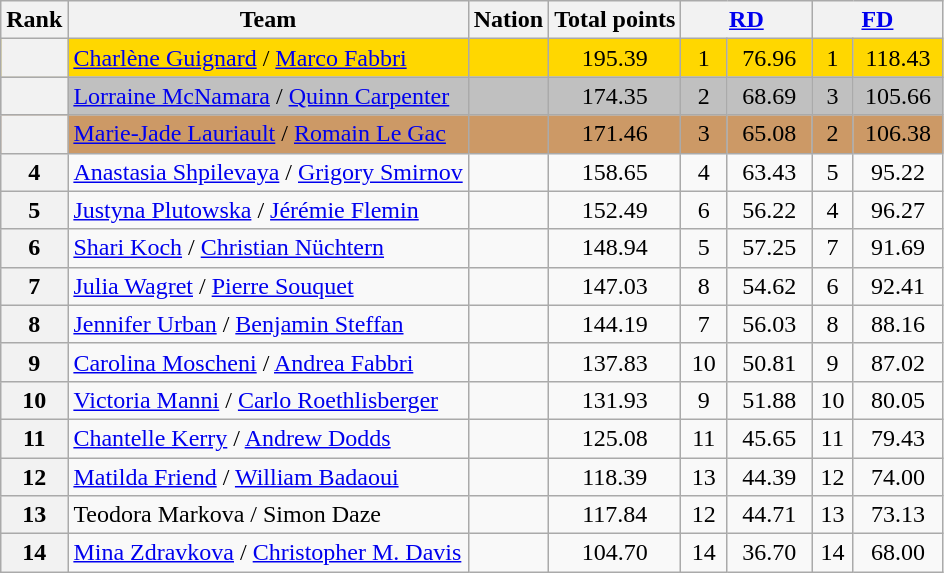<table class="wikitable sortable" style="text-align:left">
<tr>
<th scope="col">Rank</th>
<th scope="col">Team</th>
<th scope="col">Nation</th>
<th scope="col">Total points</th>
<th scope="col" colspan="2" width="80px"><a href='#'>RD</a></th>
<th scope="col" colspan="2" width="80px"><a href='#'>FD</a></th>
</tr>
<tr bgcolor="gold">
<th scope="row"></th>
<td><a href='#'>Charlène Guignard</a> / <a href='#'>Marco Fabbri</a></td>
<td></td>
<td align="center">195.39</td>
<td align="center">1</td>
<td align="center">76.96</td>
<td align="center">1</td>
<td align="center">118.43</td>
</tr>
<tr bgcolor="silver">
<th scope="row"></th>
<td><a href='#'>Lorraine McNamara</a> / <a href='#'>Quinn Carpenter</a></td>
<td></td>
<td align="center">174.35</td>
<td align="center">2</td>
<td align="center">68.69</td>
<td align="center">3</td>
<td align="center">105.66</td>
</tr>
<tr bgcolor="cc9966">
<th scope="row"></th>
<td><a href='#'>Marie-Jade Lauriault</a> / <a href='#'>Romain Le Gac</a></td>
<td></td>
<td align="center">171.46</td>
<td align="center">3</td>
<td align="center">65.08</td>
<td align="center">2</td>
<td align="center">106.38</td>
</tr>
<tr>
<th scope="row">4</th>
<td><a href='#'>Anastasia Shpilevaya</a> / <a href='#'>Grigory Smirnov</a></td>
<td></td>
<td align="center">158.65</td>
<td align="center">4</td>
<td align="center">63.43</td>
<td align="center">5</td>
<td align="center">95.22</td>
</tr>
<tr>
<th scope="row">5</th>
<td><a href='#'>Justyna Plutowska</a> / <a href='#'>Jérémie Flemin</a></td>
<td></td>
<td align="center">152.49</td>
<td align="center">6</td>
<td align="center">56.22</td>
<td align="center">4</td>
<td align="center">96.27</td>
</tr>
<tr>
<th scope="row">6</th>
<td><a href='#'>Shari Koch</a> / <a href='#'>Christian Nüchtern</a></td>
<td></td>
<td align="center">148.94</td>
<td align="center">5</td>
<td align="center">57.25</td>
<td align="center">7</td>
<td align="center">91.69</td>
</tr>
<tr>
<th scope="row">7</th>
<td><a href='#'>Julia Wagret</a> / <a href='#'>Pierre Souquet</a></td>
<td></td>
<td align="center">147.03</td>
<td align="center">8</td>
<td align="center">54.62</td>
<td align="center">6</td>
<td align="center">92.41</td>
</tr>
<tr>
<th scope="row">8</th>
<td><a href='#'>Jennifer Urban</a> / <a href='#'>Benjamin Steffan</a></td>
<td></td>
<td align="center">144.19</td>
<td align="center">7</td>
<td align="center">56.03</td>
<td align="center">8</td>
<td align="center">88.16</td>
</tr>
<tr>
<th scope="row">9</th>
<td><a href='#'>Carolina Moscheni</a> / <a href='#'>Andrea Fabbri</a></td>
<td></td>
<td align="center">137.83</td>
<td align="center">10</td>
<td align="center">50.81</td>
<td align="center">9</td>
<td align="center">87.02</td>
</tr>
<tr>
<th scope="row">10</th>
<td><a href='#'>Victoria Manni</a> / <a href='#'>Carlo Roethlisberger</a></td>
<td></td>
<td align="center">131.93</td>
<td align="center">9</td>
<td align="center">51.88</td>
<td align="center">10</td>
<td align="center">80.05</td>
</tr>
<tr>
<th scope="row">11</th>
<td><a href='#'>Chantelle Kerry</a> / <a href='#'>Andrew Dodds</a></td>
<td></td>
<td align="center">125.08</td>
<td align="center">11</td>
<td align="center">45.65</td>
<td align="center">11</td>
<td align="center">79.43</td>
</tr>
<tr>
<th scope="row">12</th>
<td><a href='#'>Matilda Friend</a> / <a href='#'>William Badaoui</a></td>
<td></td>
<td align="center">118.39</td>
<td align="center">13</td>
<td align="center">44.39</td>
<td align="center">12</td>
<td align="center">74.00</td>
</tr>
<tr>
<th scope="row">13</th>
<td>Teodora Markova / Simon Daze</td>
<td></td>
<td align="center">117.84</td>
<td align="center">12</td>
<td align="center">44.71</td>
<td align="center">13</td>
<td align="center">73.13</td>
</tr>
<tr>
<th scope="row">14</th>
<td><a href='#'>Mina Zdravkova</a> / <a href='#'>Christopher M. Davis</a></td>
<td></td>
<td align="center">104.70</td>
<td align="center">14</td>
<td align="center">36.70</td>
<td align="center">14</td>
<td align="center">68.00</td>
</tr>
</table>
